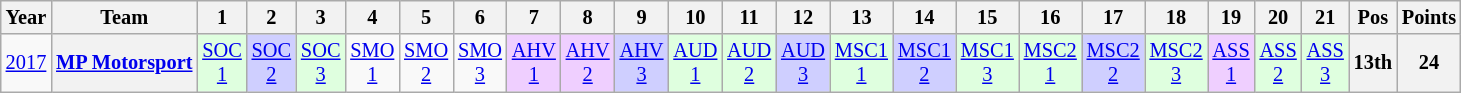<table class="wikitable" style="text-align:center; font-size:85%">
<tr>
<th>Year</th>
<th>Team</th>
<th>1</th>
<th>2</th>
<th>3</th>
<th>4</th>
<th>5</th>
<th>6</th>
<th>7</th>
<th>8</th>
<th>9</th>
<th>10</th>
<th>11</th>
<th>12</th>
<th>13</th>
<th>14</th>
<th>15</th>
<th>16</th>
<th>17</th>
<th>18</th>
<th>19</th>
<th>20</th>
<th>21</th>
<th>Pos</th>
<th>Points</th>
</tr>
<tr>
<td><a href='#'>2017</a></td>
<th nowrap><a href='#'>MP Motorsport</a></th>
<td style="background:#DFFFDF;"><a href='#'>SOC<br>1</a><br></td>
<td style="background:#CFCFFF;"><a href='#'>SOC<br>2</a><br></td>
<td style="background:#DFFFDF;"><a href='#'>SOC<br>3</a><br></td>
<td><a href='#'>SMO<br>1</a></td>
<td><a href='#'>SMO<br>2</a></td>
<td><a href='#'>SMO<br>3</a></td>
<td style="background:#EFCFFF;"><a href='#'>AHV<br>1</a><br></td>
<td style="background:#EFCFFF;"><a href='#'>AHV<br>2</a><br></td>
<td style="background:#CFCFFF;"><a href='#'>AHV<br>3</a><br></td>
<td style="background:#DFFFDF;"><a href='#'>AUD<br>1</a><br></td>
<td style="background:#DFFFDF;"><a href='#'>AUD<br>2</a><br></td>
<td style="background:#CFCFFF;"><a href='#'>AUD<br>3</a><br></td>
<td style="background:#DFFFDF;"><a href='#'>MSC1<br>1</a><br></td>
<td style="background:#CFCFFF;"><a href='#'>MSC1<br>2</a><br></td>
<td style="background:#DFFFDF;"><a href='#'>MSC1<br>3</a><br></td>
<td style="background:#DFFFDF;"><a href='#'>MSC2<br>1</a><br></td>
<td style="background:#CFCFFF;"><a href='#'>MSC2<br>2</a><br></td>
<td style="background:#DFFFDF;"><a href='#'>MSC2<br>3</a><br></td>
<td style="background:#EFCFFF;"><a href='#'>ASS<br>1</a><br></td>
<td style="background:#DFFFDF;"><a href='#'>ASS<br>2</a><br></td>
<td style="background:#DFFFDF;"><a href='#'>ASS<br>3</a><br></td>
<th>13th</th>
<th>24</th>
</tr>
</table>
